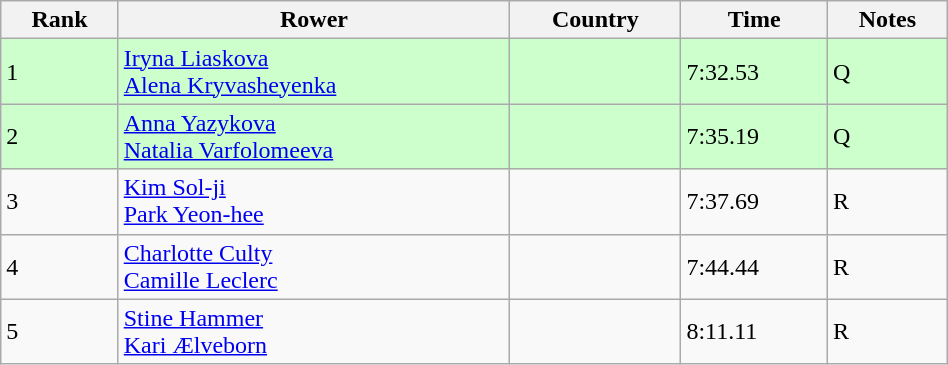<table class="wikitable" width=50%>
<tr>
<th>Rank</th>
<th>Rower</th>
<th>Country</th>
<th>Time</th>
<th>Notes</th>
</tr>
<tr bgcolor=ccffcc>
<td>1</td>
<td><a href='#'>Iryna Liaskova</a><br><a href='#'>Alena Kryvasheyenka</a></td>
<td></td>
<td>7:32.53</td>
<td>Q</td>
</tr>
<tr bgcolor=ccffcc>
<td>2</td>
<td><a href='#'>Anna Yazykova</a><br><a href='#'>Natalia Varfolomeeva</a></td>
<td></td>
<td>7:35.19</td>
<td>Q</td>
</tr>
<tr>
<td>3</td>
<td><a href='#'>Kim Sol-ji</a><br><a href='#'>Park Yeon-hee</a></td>
<td></td>
<td>7:37.69</td>
<td>R</td>
</tr>
<tr>
<td>4</td>
<td><a href='#'>Charlotte Culty</a><br><a href='#'>Camille Leclerc</a></td>
<td></td>
<td>7:44.44</td>
<td>R</td>
</tr>
<tr>
<td>5</td>
<td><a href='#'>Stine Hammer</a><br><a href='#'>Kari Ælveborn</a></td>
<td></td>
<td>8:11.11</td>
<td>R</td>
</tr>
</table>
